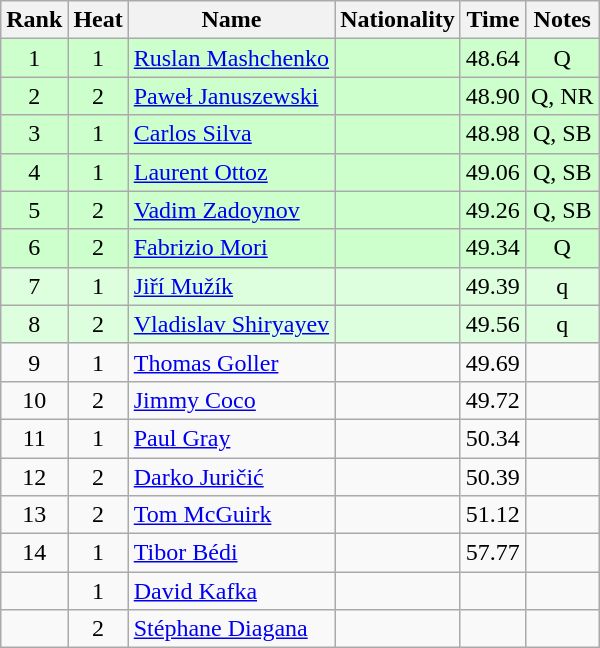<table class="wikitable sortable" style="text-align:center">
<tr>
<th>Rank</th>
<th>Heat</th>
<th>Name</th>
<th>Nationality</th>
<th>Time</th>
<th>Notes</th>
</tr>
<tr bgcolor=ccffcc>
<td>1</td>
<td>1</td>
<td align=left><a href='#'>Ruslan Mashchenko</a></td>
<td align=left></td>
<td>48.64</td>
<td>Q</td>
</tr>
<tr bgcolor=ccffcc>
<td>2</td>
<td>2</td>
<td align=left><a href='#'>Paweł Januszewski</a></td>
<td align=left></td>
<td>48.90</td>
<td>Q, NR</td>
</tr>
<tr bgcolor=ccffcc>
<td>3</td>
<td>1</td>
<td align=left><a href='#'>Carlos Silva</a></td>
<td align=left></td>
<td>48.98</td>
<td>Q, SB</td>
</tr>
<tr bgcolor=ccffcc>
<td>4</td>
<td>1</td>
<td align=left><a href='#'>Laurent Ottoz</a></td>
<td align=left></td>
<td>49.06</td>
<td>Q, SB</td>
</tr>
<tr bgcolor=ccffcc>
<td>5</td>
<td>2</td>
<td align=left><a href='#'>Vadim Zadoynov</a></td>
<td align=left></td>
<td>49.26</td>
<td>Q, SB</td>
</tr>
<tr bgcolor=ccffcc>
<td>6</td>
<td>2</td>
<td align=left><a href='#'>Fabrizio Mori</a></td>
<td align=left></td>
<td>49.34</td>
<td>Q</td>
</tr>
<tr bgcolor=ddffdd>
<td>7</td>
<td>1</td>
<td align=left><a href='#'>Jiří Mužík</a></td>
<td align=left></td>
<td>49.39</td>
<td>q</td>
</tr>
<tr bgcolor=ddffdd>
<td>8</td>
<td>2</td>
<td align=left><a href='#'>Vladislav Shiryayev</a></td>
<td align=left></td>
<td>49.56</td>
<td>q</td>
</tr>
<tr>
<td>9</td>
<td>1</td>
<td align=left><a href='#'>Thomas Goller</a></td>
<td align=left></td>
<td>49.69</td>
<td></td>
</tr>
<tr>
<td>10</td>
<td>2</td>
<td align=left><a href='#'>Jimmy Coco</a></td>
<td align=left></td>
<td>49.72</td>
<td></td>
</tr>
<tr>
<td>11</td>
<td>1</td>
<td align=left><a href='#'>Paul Gray</a></td>
<td align=left></td>
<td>50.34</td>
<td></td>
</tr>
<tr>
<td>12</td>
<td>2</td>
<td align=left><a href='#'>Darko Juričić</a></td>
<td align=left></td>
<td>50.39</td>
<td></td>
</tr>
<tr>
<td>13</td>
<td>2</td>
<td align=left><a href='#'>Tom McGuirk</a></td>
<td align=left></td>
<td>51.12</td>
<td></td>
</tr>
<tr>
<td>14</td>
<td>1</td>
<td align=left><a href='#'>Tibor Bédi</a></td>
<td align=left></td>
<td>57.77</td>
<td></td>
</tr>
<tr>
<td></td>
<td>1</td>
<td align=left><a href='#'>David Kafka</a></td>
<td align=left></td>
<td></td>
<td></td>
</tr>
<tr>
<td></td>
<td>2</td>
<td align=left><a href='#'>Stéphane Diagana</a></td>
<td align=left></td>
<td></td>
<td></td>
</tr>
</table>
